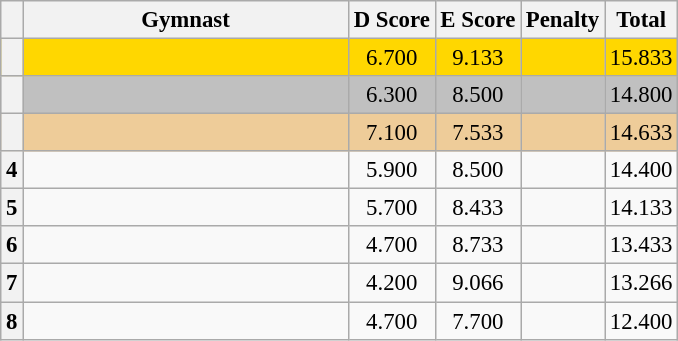<table class="wikitable sortable" style="text-align:center; font-size:95%;">
<tr>
<th></th>
<th width="210">Gymnast</th>
<th>D Score</th>
<th>E Score</th>
<th>Penalty</th>
<th>Total</th>
</tr>
<tr style="background-color:gold;">
<th></th>
<td align="left"></td>
<td>6.700</td>
<td>9.133</td>
<td></td>
<td>15.833</td>
</tr>
<tr style="background-color:silver;">
<th></th>
<td align="left"></td>
<td>6.300</td>
<td>8.500</td>
<td></td>
<td>14.800</td>
</tr>
<tr style="background-color:#eecc99;">
<th></th>
<td align="left"></td>
<td>7.100</td>
<td>7.533</td>
<td></td>
<td>14.633</td>
</tr>
<tr>
<th>4</th>
<td align="left"></td>
<td>5.900</td>
<td>8.500</td>
<td></td>
<td>14.400</td>
</tr>
<tr>
<th>5</th>
<td align="left"></td>
<td>5.700</td>
<td>8.433</td>
<td></td>
<td>14.133</td>
</tr>
<tr>
<th>6</th>
<td align="left"></td>
<td>4.700</td>
<td>8.733</td>
<td></td>
<td>13.433</td>
</tr>
<tr>
<th>7</th>
<td align="left"></td>
<td>4.200</td>
<td>9.066</td>
<td></td>
<td>13.266</td>
</tr>
<tr>
<th>8</th>
<td align="left"></td>
<td>4.700</td>
<td>7.700</td>
<td></td>
<td>12.400</td>
</tr>
</table>
